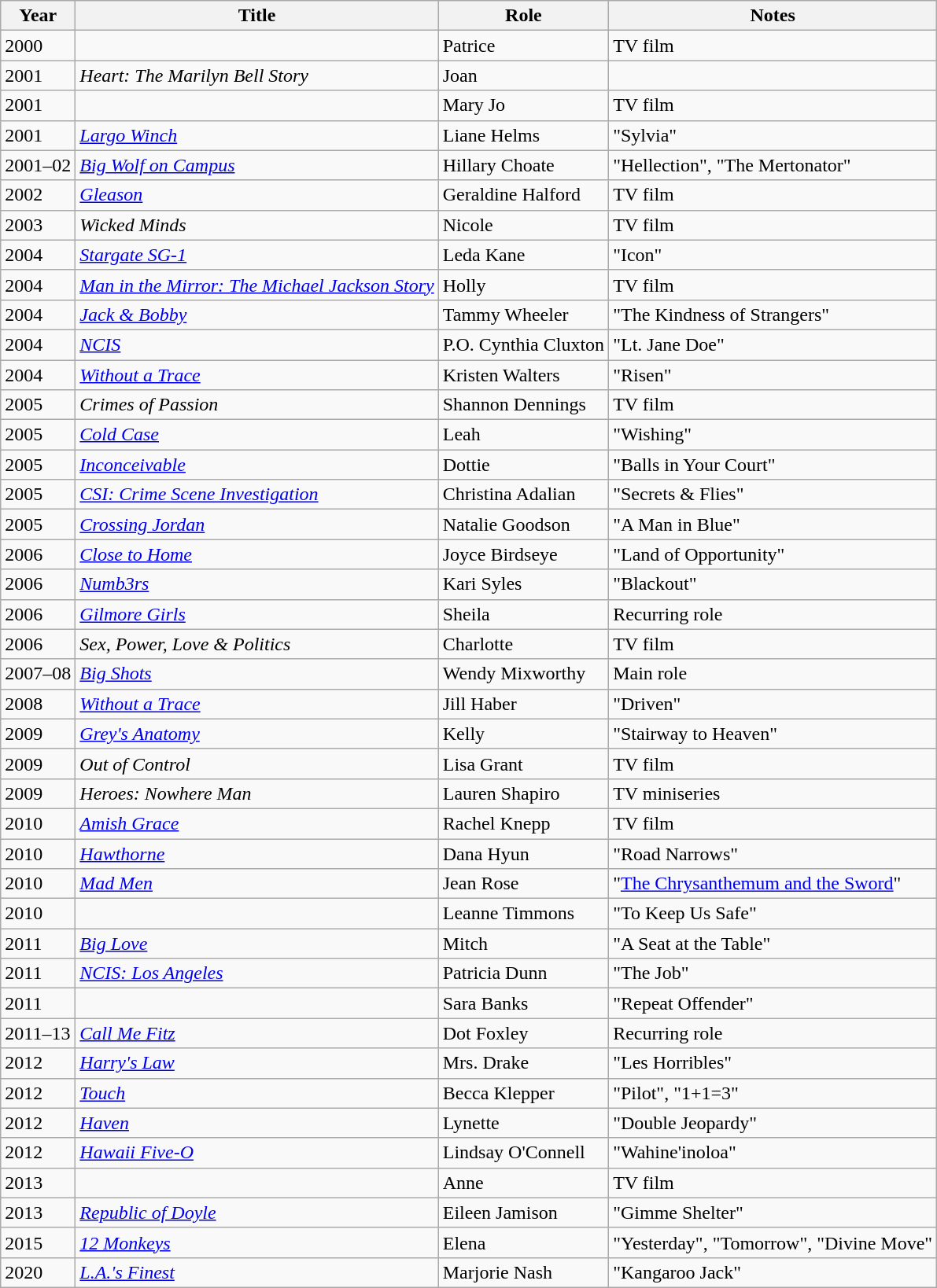<table class="wikitable sortable">
<tr>
<th>Year</th>
<th>Title</th>
<th>Role</th>
<th class="unsortable">Notes</th>
</tr>
<tr>
<td>2000</td>
<td><em></em></td>
<td>Patrice</td>
<td>TV film</td>
</tr>
<tr>
<td>2001</td>
<td><em>Heart: The Marilyn Bell Story</em></td>
<td>Joan</td>
<td></td>
</tr>
<tr>
<td>2001</td>
<td><em></em></td>
<td>Mary Jo</td>
<td>TV film</td>
</tr>
<tr>
<td>2001</td>
<td><em><a href='#'>Largo Winch</a></em></td>
<td>Liane Helms</td>
<td>"Sylvia"</td>
</tr>
<tr>
<td>2001–02</td>
<td><em><a href='#'>Big Wolf on Campus</a></em></td>
<td>Hillary Choate</td>
<td>"Hellection", "The Mertonator"</td>
</tr>
<tr>
<td>2002</td>
<td><em><a href='#'>Gleason</a></em></td>
<td>Geraldine Halford</td>
<td>TV film</td>
</tr>
<tr>
<td>2003</td>
<td><em>Wicked Minds</em></td>
<td>Nicole</td>
<td>TV film</td>
</tr>
<tr>
<td>2004</td>
<td><em><a href='#'>Stargate SG-1</a></em></td>
<td>Leda Kane</td>
<td>"Icon"</td>
</tr>
<tr>
<td>2004</td>
<td><em><a href='#'>Man in the Mirror: The Michael Jackson Story</a></em></td>
<td>Holly</td>
<td>TV film</td>
</tr>
<tr>
<td>2004</td>
<td><em><a href='#'>Jack & Bobby</a></em></td>
<td>Tammy Wheeler</td>
<td>"The Kindness of Strangers"</td>
</tr>
<tr>
<td>2004</td>
<td><em><a href='#'>NCIS</a></em></td>
<td>P.O. Cynthia Cluxton</td>
<td>"Lt. Jane Doe"</td>
</tr>
<tr>
<td>2004</td>
<td><em><a href='#'>Without a Trace</a></em></td>
<td>Kristen Walters</td>
<td>"Risen"</td>
</tr>
<tr>
<td>2005</td>
<td><em>Crimes of Passion</em></td>
<td>Shannon Dennings</td>
<td>TV film</td>
</tr>
<tr>
<td>2005</td>
<td><em><a href='#'>Cold Case</a></em></td>
<td>Leah</td>
<td>"Wishing"</td>
</tr>
<tr>
<td>2005</td>
<td><em><a href='#'>Inconceivable</a></em></td>
<td>Dottie</td>
<td>"Balls in Your Court"</td>
</tr>
<tr>
<td>2005</td>
<td><em><a href='#'>CSI: Crime Scene Investigation</a></em></td>
<td>Christina Adalian</td>
<td>"Secrets & Flies"</td>
</tr>
<tr>
<td>2005</td>
<td><em><a href='#'>Crossing Jordan</a></em></td>
<td>Natalie Goodson</td>
<td>"A Man in Blue"</td>
</tr>
<tr>
<td>2006</td>
<td><em><a href='#'>Close to Home</a></em></td>
<td>Joyce Birdseye</td>
<td>"Land of Opportunity"</td>
</tr>
<tr>
<td>2006</td>
<td><em><a href='#'>Numb3rs</a></em></td>
<td>Kari Syles</td>
<td>"Blackout"</td>
</tr>
<tr>
<td>2006</td>
<td><em><a href='#'>Gilmore Girls</a></em></td>
<td>Sheila</td>
<td>Recurring role</td>
</tr>
<tr>
<td>2006</td>
<td><em>Sex, Power, Love & Politics</em></td>
<td>Charlotte</td>
<td>TV film</td>
</tr>
<tr>
<td>2007–08</td>
<td><em><a href='#'>Big Shots</a></em></td>
<td>Wendy Mixworthy</td>
<td>Main role</td>
</tr>
<tr>
<td>2008</td>
<td><em><a href='#'>Without a Trace</a></em></td>
<td>Jill Haber</td>
<td>"Driven"</td>
</tr>
<tr>
<td>2009</td>
<td><em><a href='#'>Grey's Anatomy</a></em></td>
<td>Kelly</td>
<td>"Stairway to Heaven"</td>
</tr>
<tr>
<td>2009</td>
<td><em>Out of Control</em></td>
<td>Lisa Grant</td>
<td>TV film</td>
</tr>
<tr>
<td>2009</td>
<td><em>Heroes: Nowhere Man</em></td>
<td>Lauren Shapiro</td>
<td>TV miniseries</td>
</tr>
<tr>
<td>2010</td>
<td><em><a href='#'>Amish Grace</a></em></td>
<td>Rachel Knepp</td>
<td>TV film</td>
</tr>
<tr>
<td>2010</td>
<td><em><a href='#'>Hawthorne</a></em></td>
<td>Dana Hyun</td>
<td>"Road Narrows"</td>
</tr>
<tr>
<td>2010</td>
<td><em><a href='#'>Mad Men</a></em></td>
<td>Jean Rose</td>
<td>"<a href='#'>The Chrysanthemum and the Sword</a>"</td>
</tr>
<tr>
<td>2010</td>
<td><em></em></td>
<td>Leanne Timmons</td>
<td>"To Keep Us Safe"</td>
</tr>
<tr>
<td>2011</td>
<td><em><a href='#'>Big Love</a></em></td>
<td>Mitch</td>
<td>"A Seat at the Table"</td>
</tr>
<tr>
<td>2011</td>
<td><em><a href='#'>NCIS: Los Angeles</a></em></td>
<td>Patricia Dunn</td>
<td>"The Job"</td>
</tr>
<tr>
<td>2011</td>
<td><em></em></td>
<td>Sara Banks</td>
<td>"Repeat Offender"</td>
</tr>
<tr>
<td>2011–13</td>
<td><em><a href='#'>Call Me Fitz</a></em></td>
<td>Dot Foxley</td>
<td>Recurring role</td>
</tr>
<tr>
<td>2012</td>
<td><em><a href='#'>Harry's Law</a></em></td>
<td>Mrs. Drake</td>
<td>"Les Horribles"</td>
</tr>
<tr>
<td>2012</td>
<td><em><a href='#'>Touch</a></em></td>
<td>Becca Klepper</td>
<td>"Pilot", "1+1=3"</td>
</tr>
<tr>
<td>2012</td>
<td><em><a href='#'>Haven</a></em></td>
<td>Lynette</td>
<td>"Double Jeopardy"</td>
</tr>
<tr>
<td>2012</td>
<td><em><a href='#'>Hawaii Five-O</a></em></td>
<td>Lindsay O'Connell</td>
<td>"Wahine'inoloa"</td>
</tr>
<tr>
<td>2013</td>
<td><em></em></td>
<td>Anne</td>
<td>TV film</td>
</tr>
<tr>
<td>2013</td>
<td><em><a href='#'>Republic of Doyle</a></em></td>
<td>Eileen Jamison</td>
<td>"Gimme Shelter"</td>
</tr>
<tr>
<td>2015</td>
<td><em><a href='#'>12 Monkeys</a></em></td>
<td>Elena</td>
<td>"Yesterday", "Tomorrow", "Divine Move"</td>
</tr>
<tr>
<td>2020</td>
<td><em><a href='#'>L.A.'s Finest</a></em></td>
<td>Marjorie Nash</td>
<td>"Kangaroo Jack"</td>
</tr>
</table>
